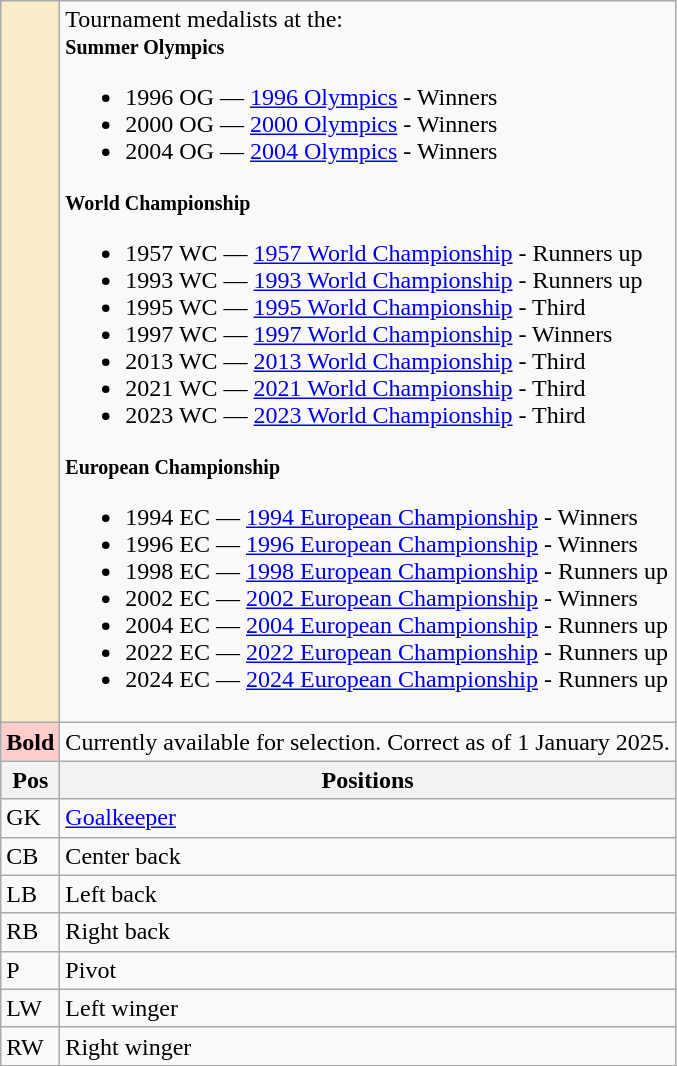<table class="wikitable">
<tr>
<td style="background-color:#faecc8"></td>
<td>Tournament medalists at the:<br><small><strong>Summer Olympics</strong></small><ul><li>1996 OG — <a href='#'>1996 Olympics</a> -  Winners</li><li>2000 OG — <a href='#'>2000 Olympics</a> -  Winners</li><li>2004 OG — <a href='#'>2004 Olympics</a> -  Winners</li></ul><small><strong>World Championship</strong></small><ul><li>1957 WC — <a href='#'>1957 World Championship</a> -  Runners up</li><li>1993 WC — <a href='#'>1993 World Championship</a> -  Runners up</li><li>1995 WC — <a href='#'>1995 World Championship</a> -  Third</li><li>1997 WC — <a href='#'>1997 World Championship</a> -  Winners</li><li>2013 WC — <a href='#'>2013 World Championship</a> -  Third</li><li>2021 WC — <a href='#'>2021 World Championship</a> -  Third</li><li>2023 WC — <a href='#'>2023 World Championship</a> -  Third</li></ul><small><strong>European Championship</strong></small><ul><li>1994 EC — <a href='#'>1994 European Championship</a> -  Winners</li><li>1996 EC — <a href='#'>1996 European Championship</a> -  Winners</li><li>1998 EC — <a href='#'>1998 European Championship</a> -  Runners up</li><li>2002 EC — <a href='#'>2002 European Championship</a> -  Winners</li><li>2004 EC — <a href='#'>2004 European Championship</a> -  Runners up</li><li>2022 EC — <a href='#'>2022 European Championship</a> -  Runners up</li><li>2024 EC — <a href='#'>2024 European Championship</a> -  Runners up</li></ul></td>
</tr>
<tr>
<td style="background-color:#FFCCCC"><strong>Bold</strong></td>
<td>Currently available for selection. Correct as of 1 January 2025.</td>
</tr>
<tr>
<th>Pos</th>
<th style="align: left">Positions</th>
</tr>
<tr>
<td>GK</td>
<td><a href='#'>Goalkeeper</a></td>
</tr>
<tr>
<td>CB</td>
<td>Center back</td>
</tr>
<tr>
<td>LB</td>
<td>Left back</td>
</tr>
<tr>
<td>RB</td>
<td>Right back</td>
</tr>
<tr>
<td>P</td>
<td>Pivot</td>
</tr>
<tr>
<td>LW</td>
<td>Left winger</td>
</tr>
<tr>
<td>RW</td>
<td>Right winger</td>
</tr>
</table>
